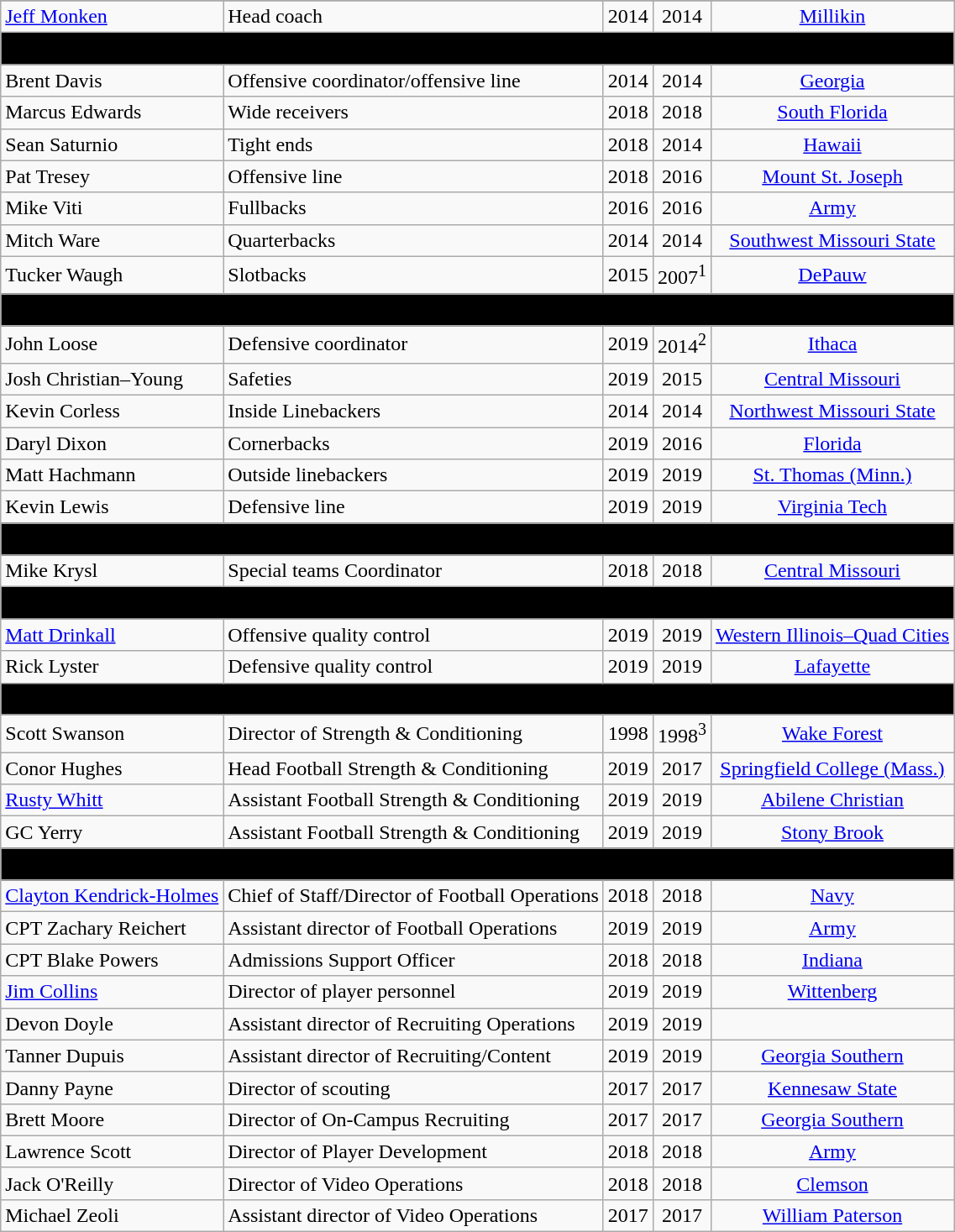<table class="wikitable">
<tr>
</tr>
<tr>
<td><a href='#'>Jeff Monken</a></td>
<td>Head coach</td>
<td align=center>2014</td>
<td align=center>2014</td>
<td align=center><a href='#'>Millikin</a></td>
</tr>
<tr>
<td colspan="5" style="background:#000000; text-align: center"><span><strong>Offensive staff</strong></span></td>
</tr>
<tr>
<td>Brent Davis</td>
<td>Offensive coordinator/offensive line</td>
<td align=center>2014</td>
<td align=center>2014</td>
<td align=center><a href='#'>Georgia</a></td>
</tr>
<tr>
<td>Marcus Edwards</td>
<td>Wide receivers</td>
<td align=center>2018</td>
<td align=center>2018</td>
<td align=center><a href='#'>South Florida</a></td>
</tr>
<tr>
<td>Sean Saturnio</td>
<td>Tight ends</td>
<td align=center>2018</td>
<td align=center>2014</td>
<td align=center><a href='#'>Hawaii</a></td>
</tr>
<tr>
<td>Pat Tresey</td>
<td>Offensive line</td>
<td align=center>2018</td>
<td align=center>2016</td>
<td align=center><a href='#'>Mount St. Joseph</a></td>
</tr>
<tr>
<td>Mike Viti</td>
<td>Fullbacks</td>
<td align=center>2016</td>
<td align=center>2016</td>
<td align=center><a href='#'>Army</a></td>
</tr>
<tr>
<td>Mitch Ware</td>
<td>Quarterbacks</td>
<td align=center>2014</td>
<td align=center>2014</td>
<td align=center><a href='#'>Southwest Missouri State</a></td>
</tr>
<tr>
<td>Tucker Waugh</td>
<td>Slotbacks</td>
<td align=center>2015</td>
<td align=center>2007<sup>1</sup></td>
<td align=center><a href='#'>DePauw</a></td>
</tr>
<tr>
<td colspan="5" style="background:#000000; text-align: center"><span><strong>Defensive staff</strong></span></td>
</tr>
<tr>
<td>John Loose</td>
<td>Defensive coordinator</td>
<td align=center>2019</td>
<td align=center>2014<sup>2</sup></td>
<td align=center><a href='#'>Ithaca</a></td>
</tr>
<tr>
<td>Josh Christian–Young</td>
<td>Safeties</td>
<td align=center>2019</td>
<td align=center>2015</td>
<td align=center><a href='#'>Central Missouri</a></td>
</tr>
<tr>
<td>Kevin Corless</td>
<td>Inside Linebackers</td>
<td align=center>2014</td>
<td align=center>2014</td>
<td align=center><a href='#'>Northwest Missouri State</a></td>
</tr>
<tr>
<td>Daryl Dixon</td>
<td>Cornerbacks</td>
<td align=center>2019</td>
<td align=center>2016</td>
<td align=center><a href='#'>Florida</a></td>
</tr>
<tr>
<td>Matt Hachmann</td>
<td>Outside linebackers</td>
<td align=center>2019</td>
<td align=center>2019</td>
<td align=center><a href='#'>St. Thomas (Minn.)</a></td>
</tr>
<tr>
<td>Kevin Lewis</td>
<td>Defensive line</td>
<td align=center>2019</td>
<td align=center>2019</td>
<td align=center><a href='#'>Virginia Tech</a></td>
</tr>
<tr>
<td colspan="5" style="background:#000000; text-align: center"><span><strong>Special teams staff</strong></span></td>
</tr>
<tr>
<td>Mike Krysl</td>
<td>Special teams Coordinator</td>
<td align=center>2018</td>
<td align=center>2018</td>
<td align=center><a href='#'>Central Missouri</a></td>
</tr>
<tr>
<td colspan="5" style="background:#000000; text-align: center"><span><strong>Quality control staff</strong></span></td>
</tr>
<tr>
<td><a href='#'>Matt Drinkall</a></td>
<td>Offensive quality control</td>
<td align=center>2019</td>
<td align=center>2019</td>
<td align=center><a href='#'>Western Illinois–Quad Cities</a></td>
</tr>
<tr>
<td>Rick Lyster</td>
<td>Defensive quality control</td>
<td align=center>2019</td>
<td align=center>2019</td>
<td align=center><a href='#'>Lafayette</a></td>
</tr>
<tr>
<td colspan="5" style="background:#000000; text-align: center"><span><strong>Strength and conditioning staff</strong></span></td>
</tr>
<tr>
<td>Scott Swanson</td>
<td>Director of Strength & Conditioning</td>
<td align=center>1998</td>
<td align=center>1998<sup>3</sup></td>
<td align=center><a href='#'>Wake Forest</a></td>
</tr>
<tr>
<td>Conor Hughes</td>
<td>Head Football Strength & Conditioning</td>
<td align=center>2019</td>
<td align=center>2017</td>
<td align=center><a href='#'>Springfield College (Mass.)</a></td>
</tr>
<tr>
<td><a href='#'>Rusty Whitt</a></td>
<td>Assistant Football Strength & Conditioning</td>
<td align=center>2019</td>
<td align=center>2019</td>
<td align=center><a href='#'>Abilene Christian</a></td>
</tr>
<tr>
<td>GC Yerry</td>
<td>Assistant Football Strength & Conditioning</td>
<td align=center>2019</td>
<td align=center>2019</td>
<td align=center><a href='#'>Stony Brook</a></td>
</tr>
<tr>
<td colspan="5" style="background:#000000; text-align: center"><span><strong>Support staff</strong></span></td>
</tr>
<tr>
<td><a href='#'>Clayton Kendrick-Holmes</a></td>
<td>Chief of Staff/Director of Football Operations</td>
<td align=center>2018</td>
<td align=center>2018</td>
<td align=center><a href='#'>Navy</a></td>
</tr>
<tr>
<td>CPT Zachary Reichert</td>
<td>Assistant director of Football Operations</td>
<td align=center>2019</td>
<td align=center>2019</td>
<td align=center><a href='#'>Army</a></td>
</tr>
<tr>
<td>CPT Blake Powers</td>
<td>Admissions Support Officer</td>
<td align=center>2018</td>
<td align=center>2018</td>
<td align=center><a href='#'>Indiana</a></td>
</tr>
<tr>
<td><a href='#'>Jim Collins</a></td>
<td>Director of player personnel</td>
<td align=center>2019</td>
<td align=center>2019</td>
<td align=center><a href='#'>Wittenberg</a></td>
</tr>
<tr>
<td>Devon Doyle</td>
<td>Assistant director of Recruiting Operations</td>
<td align=center>2019</td>
<td align=center>2019</td>
<td align=center></td>
</tr>
<tr>
<td>Tanner Dupuis</td>
<td>Assistant director of Recruiting/Content</td>
<td align=center>2019</td>
<td align=center>2019</td>
<td align=center><a href='#'>Georgia Southern</a></td>
</tr>
<tr>
<td>Danny Payne</td>
<td>Director of scouting</td>
<td align=center>2017</td>
<td align=center>2017</td>
<td align=center><a href='#'>Kennesaw State</a></td>
</tr>
<tr>
<td>Brett Moore</td>
<td>Director of On-Campus Recruiting</td>
<td align=center>2017</td>
<td align=center>2017</td>
<td align=center><a href='#'>Georgia Southern</a></td>
</tr>
<tr>
<td>Lawrence Scott</td>
<td>Director of Player Development</td>
<td align=center>2018</td>
<td align=center>2018</td>
<td align=center><a href='#'>Army</a></td>
</tr>
<tr>
<td>Jack O'Reilly</td>
<td>Director of Video Operations</td>
<td align=center>2018</td>
<td align=center>2018</td>
<td align=center><a href='#'>Clemson</a></td>
</tr>
<tr>
<td>Michael Zeoli</td>
<td>Assistant director of Video Operations</td>
<td align=center>2017</td>
<td align=center>2017</td>
<td align=center><a href='#'>William Paterson</a></td>
</tr>
</table>
